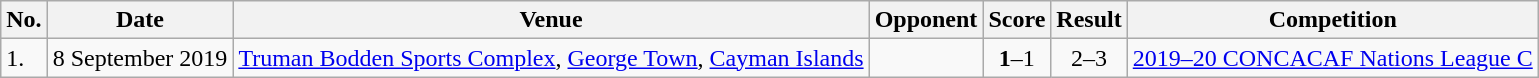<table class="wikitable">
<tr>
<th>No.</th>
<th>Date</th>
<th>Venue</th>
<th>Opponent</th>
<th>Score</th>
<th>Result</th>
<th>Competition</th>
</tr>
<tr>
<td>1.</td>
<td>8 September 2019</td>
<td><a href='#'>Truman Bodden Sports Complex</a>, <a href='#'>George Town</a>, <a href='#'>Cayman Islands</a></td>
<td></td>
<td align=center><strong>1</strong>–1</td>
<td align=center>2–3</td>
<td><a href='#'>2019–20 CONCACAF Nations League C</a></td>
</tr>
</table>
